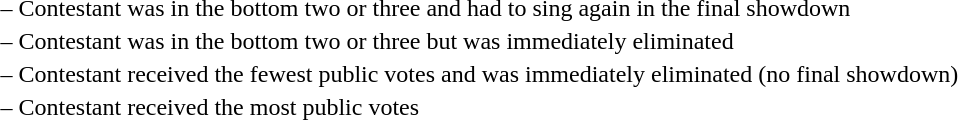<table>
<tr>
<td> –</td>
<td>Contestant was in the bottom two or three and had to sing again in the final showdown</td>
</tr>
<tr>
<td> –</td>
<td>Contestant was in the bottom two or three but was immediately eliminated</td>
</tr>
<tr>
<td> –</td>
<td>Contestant received the fewest public votes and was immediately eliminated (no final showdown)</td>
</tr>
<tr>
<td> –</td>
<td>Contestant received the most public votes</td>
</tr>
</table>
